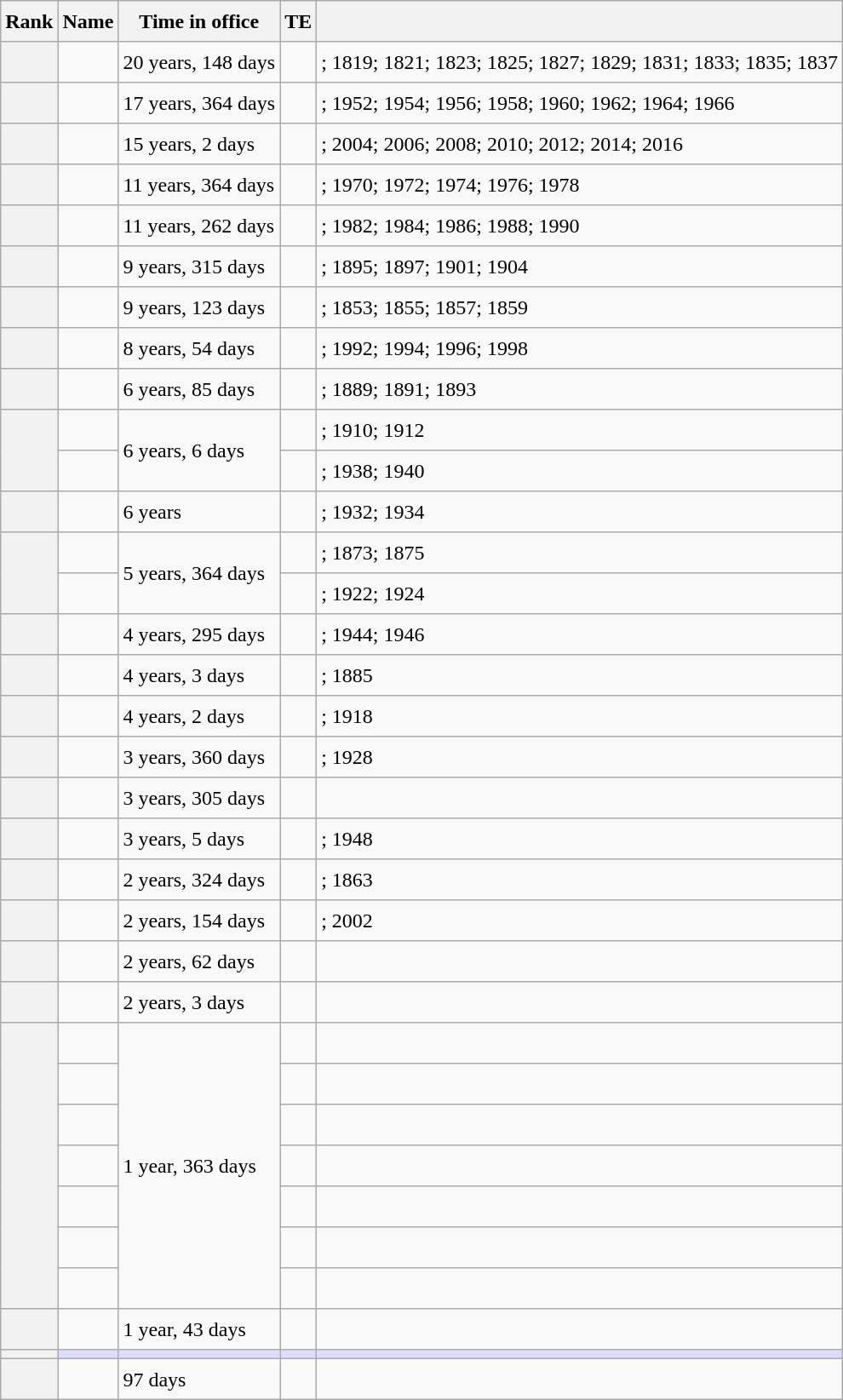<table class="wikitable sortable">
<tr style="height:2em">
<th data-sort-type="number">Rank</th>
<th>Name</th>
<th class="unsortable">Time in office</th>
<th><abbr>TE</abbr></th>
<th data-sort-type="number"></th>
</tr>
<tr style="height:2em">
<th></th>
<td></td>
<td>20 years, 148 days</td>
<td></td>
<td>; 1819; 1821; 1823; 1825; 1827; 1829; 1831; 1833; 1835; 1837</td>
</tr>
<tr style="height:2em">
<th></th>
<td></td>
<td>17 years, 364 days</td>
<td></td>
<td>; 1952; 1954; 1956; 1958; 1960; 1962; 1964; 1966</td>
</tr>
<tr style="height:2em">
<th></th>
<td></td>
<td>15 years, 2 days</td>
<td></td>
<td>; 2004; 2006; 2008; 2010; 2012; 2014; 2016</td>
</tr>
<tr style="height:2em">
<th></th>
<td></td>
<td>11 years, 364 days</td>
<td></td>
<td>; 1970; 1972; 1974; 1976; 1978</td>
</tr>
<tr style="height:2em">
<th></th>
<td></td>
<td>11 years, 262 days</td>
<td></td>
<td>; 1982; 1984; 1986; 1988; 1990</td>
</tr>
<tr style="height:2em">
<th></th>
<td></td>
<td>9 years, 315 days</td>
<td></td>
<td>; 1895; 1897; 1901; 1904</td>
</tr>
<tr style="height:2em">
<th></th>
<td></td>
<td>9 years, 123 days</td>
<td></td>
<td>; 1853; 1855; 1857; 1859</td>
</tr>
<tr style="height:2em">
<th></th>
<td></td>
<td>8 years, 54 days</td>
<td></td>
<td>; 1992; 1994; 1996; 1998</td>
</tr>
<tr style="height:2em">
<th></th>
<td></td>
<td>6 years, 85 days</td>
<td></td>
<td>; 1889; 1891; 1893</td>
</tr>
<tr style="height:2em">
<th rowspan=2><br></th>
<td></td>
<td rowspan=2>6 years, 6 days</td>
<td></td>
<td>; 1910; 1912</td>
</tr>
<tr style="height:2em">
<td></td>
<td></td>
<td>; 1938; 1940</td>
</tr>
<tr style="height:2em">
<th></th>
<td></td>
<td>6 years</td>
<td></td>
<td>; 1932; 1934</td>
</tr>
<tr style="height:2em">
<th rowspan=2><br></th>
<td></td>
<td rowspan=2>5 years, 364 days</td>
<td></td>
<td>; 1873; 1875</td>
</tr>
<tr style="height:2em">
<td></td>
<td></td>
<td>; 1922; 1924</td>
</tr>
<tr style="height:2em">
<th></th>
<td></td>
<td>4 years, 295 days</td>
<td></td>
<td>; 1944; 1946</td>
</tr>
<tr style="height:2em">
<th></th>
<td></td>
<td>4 years, 3 days</td>
<td></td>
<td>; 1885</td>
</tr>
<tr style="height:2em">
<th></th>
<td></td>
<td>4 years, 2 days</td>
<td></td>
<td>; 1918</td>
</tr>
<tr style="height:2em">
<th></th>
<td></td>
<td>3 years, 360 days</td>
<td></td>
<td>; 1928</td>
</tr>
<tr style="height:2em">
<th></th>
<td></td>
<td>3 years, 305 days</td>
<td></td>
<td></td>
</tr>
<tr style="height:2em">
<th></th>
<td></td>
<td>3 years, 5 days</td>
<td></td>
<td>; 1948</td>
</tr>
<tr style="height:2em">
<th></th>
<td></td>
<td>2 years, 324 days</td>
<td></td>
<td>; 1863</td>
</tr>
<tr style="height:2em">
<th></th>
<td></td>
<td>2 years, 154 days</td>
<td></td>
<td>; 2002</td>
</tr>
<tr style="height:2em">
<th></th>
<td></td>
<td>2 years, 62 days</td>
<td></td>
<td></td>
</tr>
<tr style="height:2em">
<th></th>
<td></td>
<td>2 years, 3 days</td>
<td></td>
<td></td>
</tr>
<tr style="height:2em">
<th rowspan="7"><br></th>
<td></td>
<td rowspan="7">1 year, 363 days</td>
<td></td>
<td></td>
</tr>
<tr style="height:2em">
<td></td>
<td></td>
<td></td>
</tr>
<tr style="height:2em">
<td></td>
<td></td>
<td></td>
</tr>
<tr style="height:2em">
<td></td>
<td></td>
<td></td>
</tr>
<tr style="height:2em">
<td></td>
<td></td>
<td></td>
</tr>
<tr style="height:2em">
<td></td>
<td></td>
<td></td>
</tr>
<tr style="height:2em">
<td></td>
<td></td>
<td></td>
</tr>
<tr style="height:2em">
<th></th>
<td></td>
<td>1 year, 43 days</td>
<td></td>
<td></td>
</tr>
<tr bgcolor="#ddddff">
<th></th>
<td></td>
<td></td>
<td></td>
<td></td>
</tr>
<tr style="height:2em">
<th></th>
<td></td>
<td>97 days</td>
<td></td>
<td></td>
</tr>
</table>
